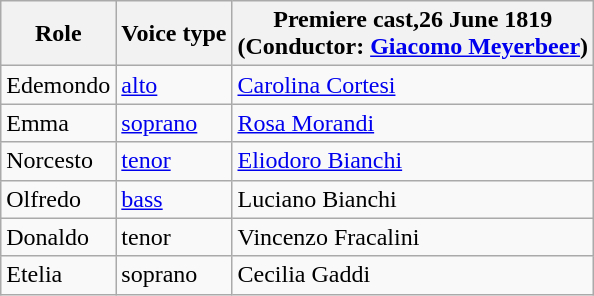<table class="wikitable">
<tr>
<th>Role</th>
<th>Voice type</th>
<th>Premiere cast,26 June 1819<br>(Conductor: <a href='#'>Giacomo Meyerbeer</a>)</th>
</tr>
<tr>
<td>Edemondo</td>
<td><a href='#'>alto</a></td>
<td><a href='#'>Carolina Cortesi</a></td>
</tr>
<tr>
<td>Emma</td>
<td><a href='#'>soprano</a></td>
<td><a href='#'>Rosa Morandi</a></td>
</tr>
<tr>
<td>Norcesto</td>
<td><a href='#'>tenor</a></td>
<td><a href='#'>Eliodoro Bianchi</a></td>
</tr>
<tr>
<td>Olfredo</td>
<td><a href='#'>bass</a></td>
<td>Luciano Bianchi</td>
</tr>
<tr>
<td>Donaldo</td>
<td>tenor</td>
<td>Vincenzo Fracalini</td>
</tr>
<tr>
<td>Etelia</td>
<td>soprano</td>
<td>Cecilia Gaddi</td>
</tr>
</table>
